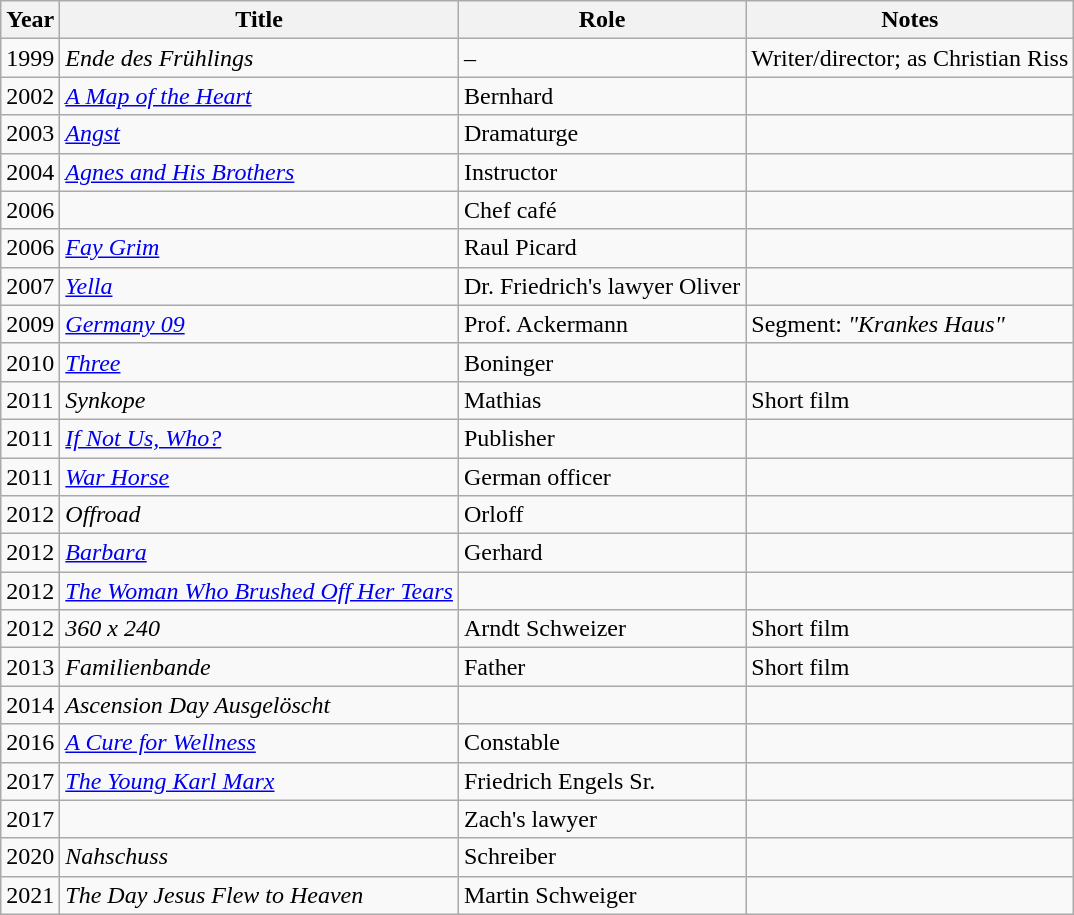<table class="wikitable sortable">
<tr>
<th>Year</th>
<th>Title</th>
<th>Role</th>
<th>Notes</th>
</tr>
<tr>
<td>1999</td>
<td><em>Ende des Frühlings</em></td>
<td>–</td>
<td>Writer/director; as Christian Riss</td>
</tr>
<tr>
<td>2002</td>
<td><em><a href='#'>A Map of the Heart</a></em></td>
<td>Bernhard</td>
<td></td>
</tr>
<tr>
<td>2003</td>
<td><em><a href='#'>Angst</a></em></td>
<td>Dramaturge</td>
<td></td>
</tr>
<tr>
<td>2004</td>
<td><em><a href='#'>Agnes and His Brothers</a></em></td>
<td>Instructor</td>
<td></td>
</tr>
<tr>
<td>2006</td>
<td><em></em></td>
<td>Chef café</td>
<td></td>
</tr>
<tr>
<td>2006</td>
<td><em><a href='#'>Fay Grim</a></em></td>
<td>Raul Picard</td>
<td></td>
</tr>
<tr>
<td>2007</td>
<td><em><a href='#'>Yella</a></em></td>
<td>Dr. Friedrich's lawyer Oliver</td>
<td></td>
</tr>
<tr>
<td>2009</td>
<td><em><a href='#'>Germany 09</a></em></td>
<td>Prof. Ackermann</td>
<td>Segment: <em>"Krankes Haus"</em></td>
</tr>
<tr>
<td>2010</td>
<td><em><a href='#'>Three</a></em></td>
<td>Boninger</td>
<td></td>
</tr>
<tr>
<td>2011</td>
<td><em>Synkope</em></td>
<td>Mathias</td>
<td>Short film</td>
</tr>
<tr>
<td>2011</td>
<td><em><a href='#'>If Not Us, Who?</a></em></td>
<td>Publisher</td>
<td></td>
</tr>
<tr>
<td>2011</td>
<td><em><a href='#'>War Horse</a></em></td>
<td>German officer</td>
<td></td>
</tr>
<tr>
<td>2012</td>
<td><em>Offroad</em></td>
<td>Orloff</td>
<td></td>
</tr>
<tr>
<td>2012</td>
<td><em><a href='#'>Barbara</a></em></td>
<td>Gerhard</td>
<td></td>
</tr>
<tr>
<td>2012</td>
<td><em><a href='#'>The Woman Who Brushed Off Her Tears</a></em></td>
<td></td>
<td></td>
</tr>
<tr>
<td>2012</td>
<td><em>360 x 240</em></td>
<td>Arndt Schweizer</td>
<td>Short film</td>
</tr>
<tr>
<td>2013</td>
<td><em>Familienbande</em></td>
<td>Father</td>
<td>Short film</td>
</tr>
<tr>
<td>2014</td>
<td><em>Ascension Day Ausgelöscht</em></td>
<td></td>
<td></td>
</tr>
<tr>
<td>2016</td>
<td><em><a href='#'>A Cure for Wellness</a></em></td>
<td>Constable</td>
<td></td>
</tr>
<tr>
<td>2017</td>
<td><em><a href='#'>The Young Karl Marx</a></em></td>
<td>Friedrich Engels Sr.</td>
<td></td>
</tr>
<tr>
<td>2017</td>
<td><em></em></td>
<td>Zach's lawyer</td>
<td></td>
</tr>
<tr>
<td>2020</td>
<td><em>Nahschuss</em></td>
<td>Schreiber</td>
<td></td>
</tr>
<tr>
<td>2021</td>
<td><em>The Day Jesus Flew to Heaven</em></td>
<td>Martin Schweiger</td>
<td></td>
</tr>
</table>
